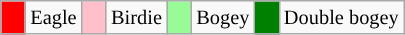<table class="wikitable" span=50 style="font-size:85%;">
<tr>
<td style="background: Red;" width=10></td>
<td>Eagle</td>
<td style="background: Pink;" width=10></td>
<td>Birdie</td>
<td style="background: PaleGreen;" width=10></td>
<td>Bogey</td>
<td style="background: Green;" width=10></td>
<td>Double bogey<br></td>
</tr>
</table>
